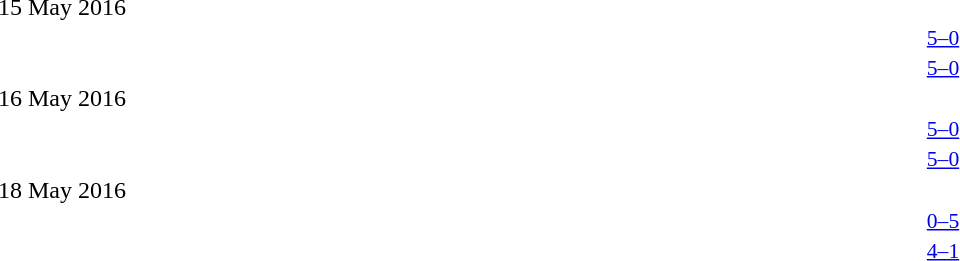<table style="width:100%;" cellspacing="1">
<tr>
<th width=25%></th>
<th width=10%></th>
<th width=25%></th>
</tr>
<tr>
<td colspan=3>15 May 2016</td>
</tr>
<tr style=font-size:90%>
<td align=right></td>
<td align=center><a href='#'>5–0</a></td>
<td></td>
</tr>
<tr style=font-size:90%>
<td align=right></td>
<td align=center><a href='#'>5–0</a></td>
<td></td>
</tr>
<tr>
<td colspan=3>16 May 2016</td>
</tr>
<tr style=font-size:90%>
<td align=right></td>
<td align=center><a href='#'>5–0</a></td>
<td></td>
</tr>
<tr style=font-size:90%>
<td align=right></td>
<td align=center><a href='#'>5–0</a></td>
<td></td>
</tr>
<tr>
<td colspan=3>18 May 2016</td>
</tr>
<tr style=font-size:90%>
<td align=right></td>
<td align=center><a href='#'>0–5</a></td>
<td></td>
</tr>
<tr style=font-size:90%>
<td align=right></td>
<td align=center><a href='#'>4–1</a></td>
<td></td>
</tr>
</table>
